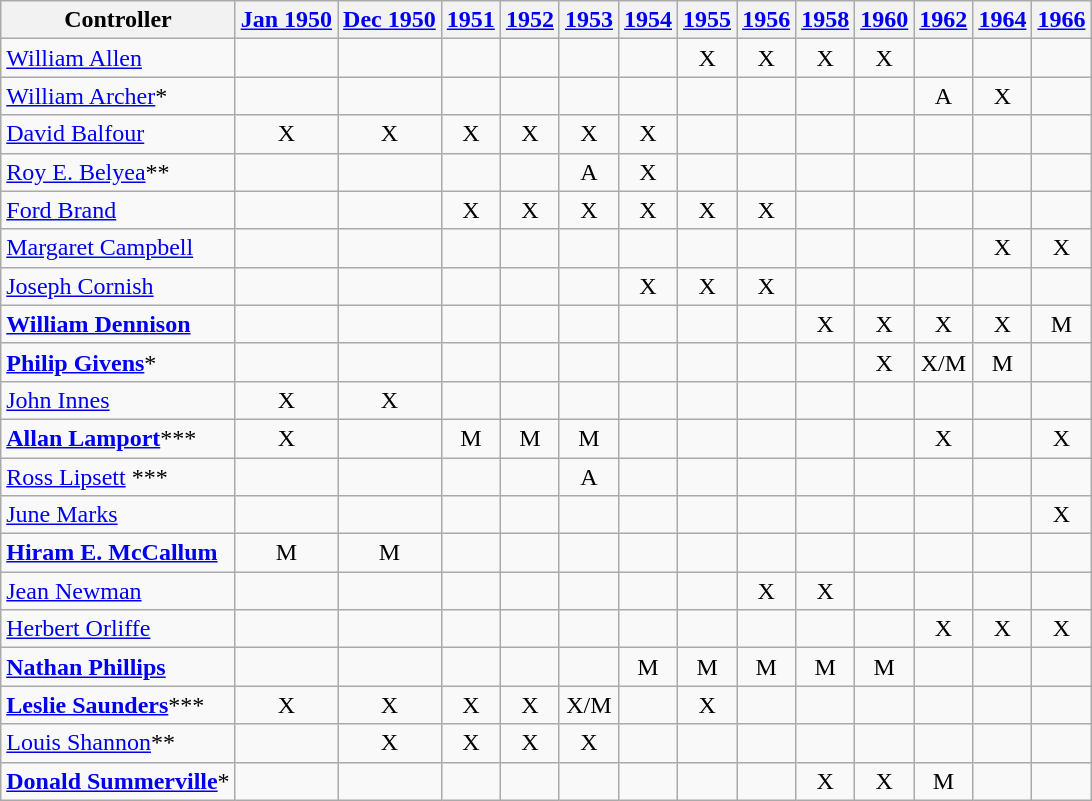<table class="wikitable">
<tr>
<th>Controller</th>
<th><a href='#'>Jan 1950</a></th>
<th><a href='#'>Dec 1950</a></th>
<th><a href='#'>1951</a></th>
<th><a href='#'>1952</a></th>
<th><a href='#'>1953</a></th>
<th><a href='#'>1954</a></th>
<th><a href='#'>1955</a></th>
<th><a href='#'>1956</a></th>
<th><a href='#'>1958</a></th>
<th><a href='#'>1960</a></th>
<th><a href='#'>1962</a></th>
<th><a href='#'>1964</a></th>
<th><a href='#'>1966</a></th>
</tr>
<tr align = "center">
<td align = "left"><a href='#'>William Allen</a></td>
<td></td>
<td></td>
<td></td>
<td></td>
<td></td>
<td></td>
<td>X</td>
<td>X</td>
<td>X</td>
<td>X</td>
<td></td>
<td></td>
<td></td>
</tr>
<tr align = "center">
<td align = "left"><a href='#'>William Archer</a>*</td>
<td></td>
<td></td>
<td></td>
<td></td>
<td></td>
<td></td>
<td></td>
<td></td>
<td></td>
<td></td>
<td>A</td>
<td>X</td>
<td></td>
</tr>
<tr align = "center">
<td align = "left"><a href='#'>David Balfour</a></td>
<td>X</td>
<td>X</td>
<td>X</td>
<td>X</td>
<td>X</td>
<td>X</td>
<td></td>
<td></td>
<td></td>
<td></td>
<td></td>
<td></td>
<td></td>
</tr>
<tr align = "center">
<td align = "left"><a href='#'>Roy E. Belyea</a>**</td>
<td></td>
<td></td>
<td></td>
<td></td>
<td>A</td>
<td>X</td>
<td></td>
<td></td>
<td></td>
<td></td>
<td></td>
<td></td>
<td></td>
</tr>
<tr align = "center">
<td align = "left"><a href='#'>Ford Brand</a></td>
<td></td>
<td></td>
<td>X</td>
<td>X</td>
<td>X</td>
<td>X</td>
<td>X</td>
<td>X</td>
<td></td>
<td></td>
<td></td>
<td></td>
<td></td>
</tr>
<tr align = "center">
<td align = "left"><a href='#'>Margaret Campbell</a></td>
<td></td>
<td></td>
<td></td>
<td></td>
<td></td>
<td></td>
<td></td>
<td></td>
<td></td>
<td></td>
<td></td>
<td>X</td>
<td>X</td>
</tr>
<tr align = "center">
<td align = "left"><a href='#'>Joseph Cornish</a></td>
<td></td>
<td></td>
<td></td>
<td></td>
<td></td>
<td>X</td>
<td>X</td>
<td>X</td>
<td></td>
<td></td>
<td></td>
<td></td>
<td></td>
</tr>
<tr align = "center">
<td align = "left"><strong><a href='#'>William Dennison</a></strong></td>
<td></td>
<td></td>
<td></td>
<td></td>
<td></td>
<td></td>
<td></td>
<td></td>
<td>X</td>
<td>X</td>
<td>X</td>
<td>X</td>
<td>M</td>
</tr>
<tr align = "center">
<td align = "left"><strong><a href='#'>Philip Givens</a></strong>*</td>
<td></td>
<td></td>
<td></td>
<td></td>
<td></td>
<td></td>
<td></td>
<td></td>
<td></td>
<td>X</td>
<td>X/M</td>
<td>M</td>
<td></td>
</tr>
<tr align = "center">
<td align = "left"><a href='#'>John Innes</a></td>
<td>X</td>
<td>X</td>
<td></td>
<td></td>
<td></td>
<td></td>
<td></td>
<td></td>
<td></td>
<td></td>
<td></td>
<td></td>
<td></td>
</tr>
<tr align = "center">
<td align = "left"><strong><a href='#'>Allan Lamport</a></strong>***</td>
<td>X</td>
<td></td>
<td>M</td>
<td>M</td>
<td>M</td>
<td></td>
<td></td>
<td></td>
<td></td>
<td></td>
<td>X</td>
<td></td>
<td>X</td>
</tr>
<tr align = "center">
<td align = "left"><a href='#'>Ross Lipsett</a> ***</td>
<td></td>
<td></td>
<td></td>
<td></td>
<td>A</td>
<td></td>
<td></td>
<td></td>
<td></td>
<td></td>
<td></td>
<td></td>
<td></td>
</tr>
<tr align = "center">
<td align = "left"><a href='#'>June Marks</a></td>
<td></td>
<td></td>
<td></td>
<td></td>
<td></td>
<td></td>
<td></td>
<td></td>
<td></td>
<td></td>
<td></td>
<td></td>
<td>X</td>
</tr>
<tr align = "center">
<td align = "left"><strong><a href='#'>Hiram E. McCallum</a></strong></td>
<td>M</td>
<td>M</td>
<td></td>
<td></td>
<td></td>
<td></td>
<td></td>
<td></td>
<td></td>
<td></td>
<td></td>
<td></td>
<td></td>
</tr>
<tr align = "center">
<td align = "left"><a href='#'>Jean Newman</a></td>
<td></td>
<td></td>
<td></td>
<td></td>
<td></td>
<td></td>
<td></td>
<td>X</td>
<td>X</td>
<td></td>
<td></td>
<td></td>
<td></td>
</tr>
<tr align = "center">
<td align = "left"><a href='#'>Herbert Orliffe</a></td>
<td></td>
<td></td>
<td></td>
<td></td>
<td></td>
<td></td>
<td></td>
<td></td>
<td></td>
<td></td>
<td>X</td>
<td>X</td>
<td>X</td>
</tr>
<tr align = "center">
<td align = "left"><strong><a href='#'>Nathan Phillips</a></strong></td>
<td></td>
<td></td>
<td></td>
<td></td>
<td></td>
<td>M</td>
<td>M</td>
<td>M</td>
<td>M</td>
<td>M</td>
<td></td>
<td></td>
<td></td>
</tr>
<tr align = "center">
<td align = "left"><strong><a href='#'>Leslie Saunders</a></strong>***</td>
<td>X</td>
<td>X</td>
<td>X</td>
<td>X</td>
<td>X/M</td>
<td></td>
<td>X</td>
<td></td>
<td></td>
<td></td>
<td></td>
<td></td>
<td></td>
</tr>
<tr align = "center">
<td align = "left"><a href='#'>Louis Shannon</a>**</td>
<td></td>
<td>X</td>
<td>X</td>
<td>X</td>
<td>X</td>
<td></td>
<td></td>
<td></td>
<td></td>
<td></td>
<td></td>
<td></td>
<td></td>
</tr>
<tr align = "center">
<td align = "left"><strong><a href='#'>Donald Summerville</a></strong>*</td>
<td></td>
<td></td>
<td></td>
<td></td>
<td></td>
<td></td>
<td></td>
<td></td>
<td>X</td>
<td>X</td>
<td>M</td>
<td></td>
<td></td>
</tr>
</table>
